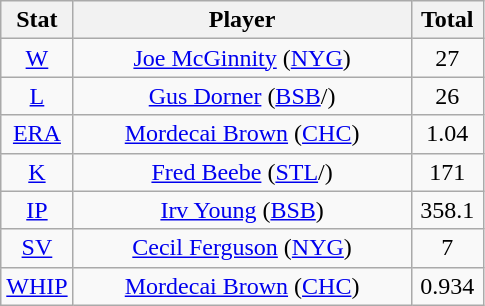<table class="wikitable" style="text-align:center;">
<tr>
<th style="width:15%;">Stat</th>
<th>Player</th>
<th style="width:15%;">Total</th>
</tr>
<tr>
<td><a href='#'>W</a></td>
<td><a href='#'>Joe McGinnity</a> (<a href='#'>NYG</a>)</td>
<td>27</td>
</tr>
<tr>
<td><a href='#'>L</a></td>
<td><a href='#'>Gus Dorner</a> (<a href='#'>BSB</a>/)</td>
<td>26</td>
</tr>
<tr>
<td><a href='#'>ERA</a></td>
<td><a href='#'>Mordecai Brown</a> (<a href='#'>CHC</a>)</td>
<td>1.04</td>
</tr>
<tr>
<td><a href='#'>K</a></td>
<td><a href='#'>Fred Beebe</a> (<a href='#'>STL</a>/)</td>
<td>171</td>
</tr>
<tr>
<td><a href='#'>IP</a></td>
<td><a href='#'>Irv Young</a> (<a href='#'>BSB</a>)</td>
<td>358.1</td>
</tr>
<tr>
<td><a href='#'>SV</a></td>
<td><a href='#'>Cecil Ferguson</a> (<a href='#'>NYG</a>)</td>
<td>7</td>
</tr>
<tr>
<td><a href='#'>WHIP</a></td>
<td><a href='#'>Mordecai Brown</a> (<a href='#'>CHC</a>)</td>
<td>0.934</td>
</tr>
</table>
